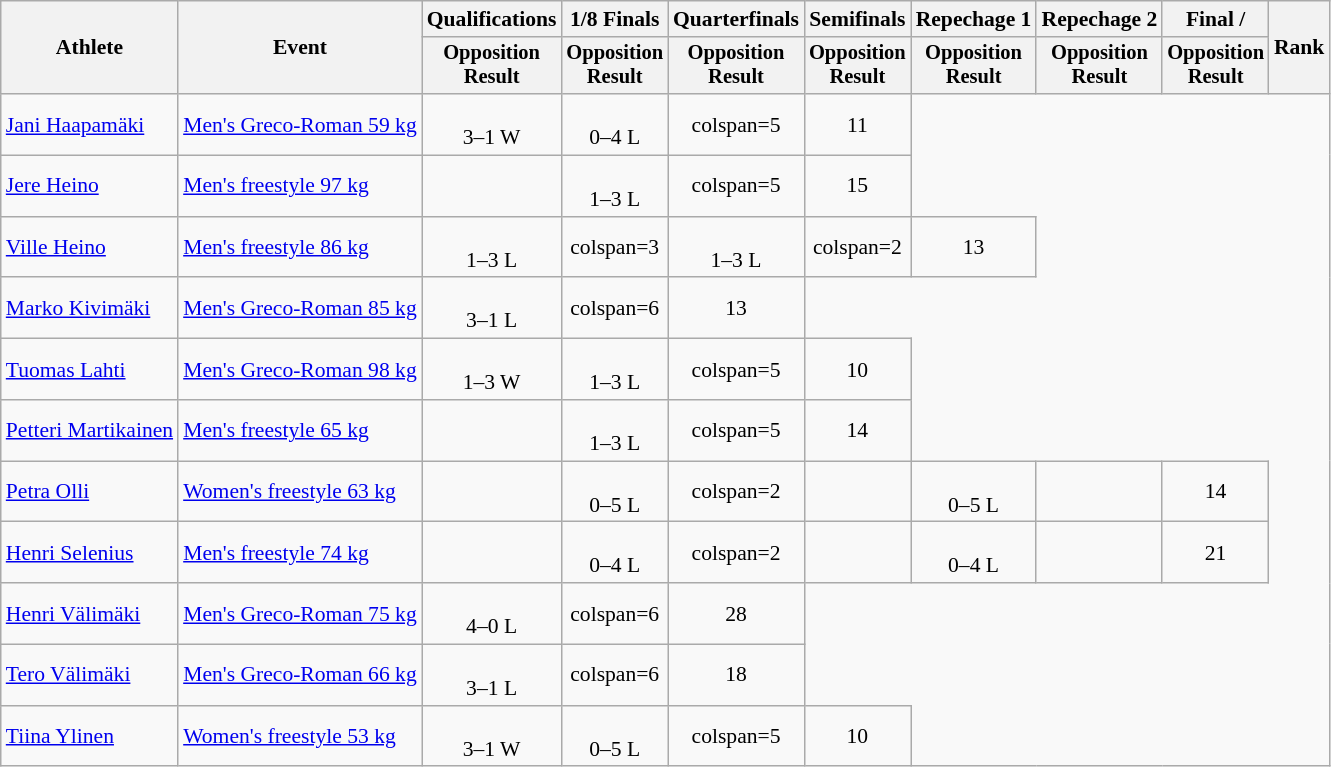<table class="wikitable" style="font-size:90%">
<tr>
<th rowspan="2">Athlete</th>
<th rowspan="2">Event</th>
<th>Qualifications</th>
<th>1/8 Finals</th>
<th>Quarterfinals</th>
<th>Semifinals</th>
<th>Repechage 1</th>
<th>Repechage 2</th>
<th>Final / </th>
<th rowspan="2">Rank</th>
</tr>
<tr style="font-size: 95%">
<th>Opposition<br>Result</th>
<th>Opposition<br>Result</th>
<th>Opposition<br>Result</th>
<th>Opposition<br>Result</th>
<th>Opposition<br>Result</th>
<th>Opposition<br>Result</th>
<th>Opposition<br>Result</th>
</tr>
<tr align=center>
<td align=left><a href='#'>Jani Haapamäki</a></td>
<td align=left><a href='#'>Men's Greco-Roman 59 kg</a></td>
<td><br>3–1 W </td>
<td><br>0–4 L </td>
<td>colspan=5 </td>
<td>11</td>
</tr>
<tr align=center>
<td align=left><a href='#'>Jere Heino</a></td>
<td align=left><a href='#'>Men's freestyle 97 kg</a></td>
<td></td>
<td><br>1–3 L </td>
<td>colspan=5 </td>
<td>15</td>
</tr>
<tr align=center>
<td align=left><a href='#'>Ville Heino</a></td>
<td align=left><a href='#'>Men's freestyle 86 kg</a></td>
<td><br>1–3 L </td>
<td>colspan=3 </td>
<td><br>1–3 L </td>
<td>colspan=2 </td>
<td>13</td>
</tr>
<tr align=center>
<td align=left><a href='#'>Marko Kivimäki</a></td>
<td align=left><a href='#'>Men's Greco-Roman 85 kg</a></td>
<td><br>3–1 L </td>
<td>colspan=6 </td>
<td>13</td>
</tr>
<tr align=center>
<td align=left><a href='#'>Tuomas Lahti</a></td>
<td align=left><a href='#'>Men's Greco-Roman 98 kg</a></td>
<td><br>1–3 W </td>
<td><br>1–3 L </td>
<td>colspan=5 </td>
<td>10</td>
</tr>
<tr align=center>
<td align=left><a href='#'>Petteri Martikainen</a></td>
<td align=left><a href='#'>Men's freestyle 65 kg</a></td>
<td></td>
<td><br>1–3 L </td>
<td>colspan=5 </td>
<td>14</td>
</tr>
<tr align=center>
<td align=left><a href='#'>Petra Olli</a></td>
<td align=left><a href='#'>Women's freestyle 63 kg</a></td>
<td></td>
<td><br>0–5 L </td>
<td>colspan=2 </td>
<td></td>
<td><br>0–5 L </td>
<td></td>
<td>14</td>
</tr>
<tr align=center>
<td align=left><a href='#'>Henri Selenius</a></td>
<td align=left><a href='#'>Men's freestyle 74 kg</a></td>
<td></td>
<td><br>0–4 L </td>
<td>colspan=2 </td>
<td></td>
<td><br>0–4 L </td>
<td></td>
<td>21</td>
</tr>
<tr align=center>
<td align=left><a href='#'>Henri Välimäki</a></td>
<td align=left><a href='#'>Men's Greco-Roman 75 kg</a></td>
<td><br>4–0 L </td>
<td>colspan=6 </td>
<td>28</td>
</tr>
<tr align=center>
<td align=left><a href='#'>Tero Välimäki</a></td>
<td align=left><a href='#'>Men's Greco-Roman 66 kg</a></td>
<td><br>3–1 L </td>
<td>colspan=6 </td>
<td>18</td>
</tr>
<tr align=center>
<td align=left><a href='#'>Tiina Ylinen</a></td>
<td align=left><a href='#'>Women's freestyle 53 kg</a></td>
<td><br>3–1 W </td>
<td><br>0–5 L </td>
<td>colspan=5 </td>
<td>10</td>
</tr>
</table>
